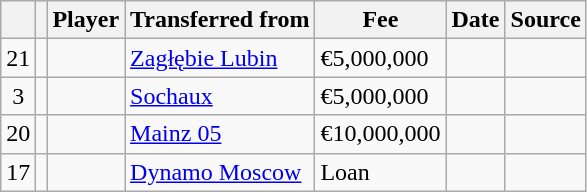<table class="wikitable plainrowheaders sortable">
<tr>
<th></th>
<th></th>
<th scope=col>Player</th>
<th>Transferred from</th>
<th !scope=col; style="width: 65px;">Fee</th>
<th scope=col>Date</th>
<th scope=col>Source</th>
</tr>
<tr>
<td align=center>21</td>
<td align=center></td>
<td></td>
<td> <a href='#'>Zagłębie Lubin</a></td>
<td>€5,000,000</td>
<td></td>
<td></td>
</tr>
<tr>
<td align=center>3</td>
<td align=center></td>
<td></td>
<td> <a href='#'>Sochaux</a></td>
<td>€5,000,000</td>
<td></td>
<td></td>
</tr>
<tr>
<td align=center>20</td>
<td align=center></td>
<td></td>
<td> <a href='#'>Mainz 05</a></td>
<td>€10,000,000</td>
<td></td>
<td></td>
</tr>
<tr>
<td align=center>17</td>
<td align=center></td>
<td></td>
<td> <a href='#'>Dynamo Moscow</a></td>
<td>Loan</td>
<td></td>
<td></td>
</tr>
</table>
